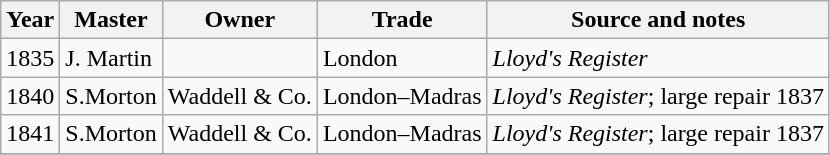<table class="sortable wikitable">
<tr>
<th>Year</th>
<th>Master</th>
<th>Owner</th>
<th>Trade</th>
<th>Source and notes</th>
</tr>
<tr>
<td>1835</td>
<td>J. Martin</td>
<td></td>
<td>London</td>
<td><em>Lloyd's Register</em></td>
</tr>
<tr>
<td>1840</td>
<td>S.Morton</td>
<td>Waddell & Co.</td>
<td>London–Madras</td>
<td><em>Lloyd's Register</em>; large repair 1837</td>
</tr>
<tr>
<td>1841</td>
<td>S.Morton</td>
<td>Waddell & Co.</td>
<td>London–Madras</td>
<td><em>Lloyd's Register</em>; large repair 1837</td>
</tr>
<tr>
</tr>
</table>
